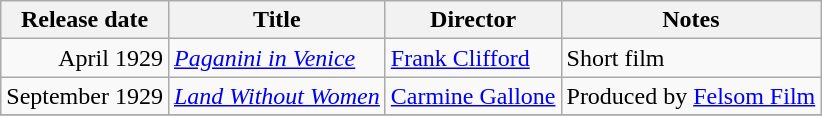<table class="wikitable sortable">
<tr>
<th>Release date</th>
<th>Title</th>
<th>Director</th>
<th class="unsortable">Notes</th>
</tr>
<tr>
<td align="right">April 1929</td>
<td><em><a href='#'>Paganini in Venice</a></em></td>
<td><a href='#'>Frank Clifford</a></td>
<td>Short film</td>
</tr>
<tr>
<td align="right">September 1929</td>
<td><em><a href='#'>Land Without Women</a></em></td>
<td><a href='#'>Carmine Gallone</a></td>
<td>Produced by <a href='#'>Felsom Film</a></td>
</tr>
<tr>
</tr>
</table>
